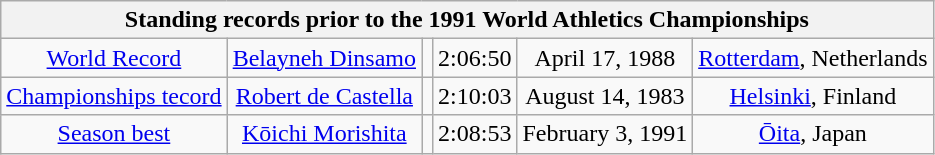<table class="wikitable" style="text-align:center;">
<tr>
<th colspan="6">Standing records prior to the 1991 World Athletics Championships</th>
</tr>
<tr>
<td><a href='#'>World Record</a></td>
<td><a href='#'>Belayneh Dinsamo</a></td>
<td></td>
<td>2:06:50</td>
<td>April 17, 1988</td>
<td><a href='#'>Rotterdam</a>, Netherlands</td>
</tr>
<tr>
<td><a href='#'>Championships tecord</a></td>
<td><a href='#'>Robert de Castella</a></td>
<td></td>
<td>2:10:03</td>
<td>August 14, 1983</td>
<td><a href='#'>Helsinki</a>, Finland</td>
</tr>
<tr>
<td><a href='#'>Season best</a></td>
<td><a href='#'>Kōichi Morishita</a></td>
<td></td>
<td>2:08:53</td>
<td>February 3, 1991</td>
<td><a href='#'>Ōita</a>, Japan</td>
</tr>
</table>
